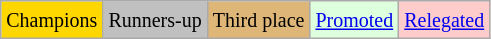<table class="wikitable">
<tr>
<td bgcolor="gold"><small>Champions</small></td>
<td bgcolor="silver"><small>Runners-up</small></td>
<td bgcolor="#deb678"><small>Third place</small></td>
<td bgcolor="#DDFFDD"><small><a href='#'>Promoted</a></small></td>
<td bgcolor="#FFCCCC"><small><a href='#'>Relegated</a></small></td>
</tr>
</table>
